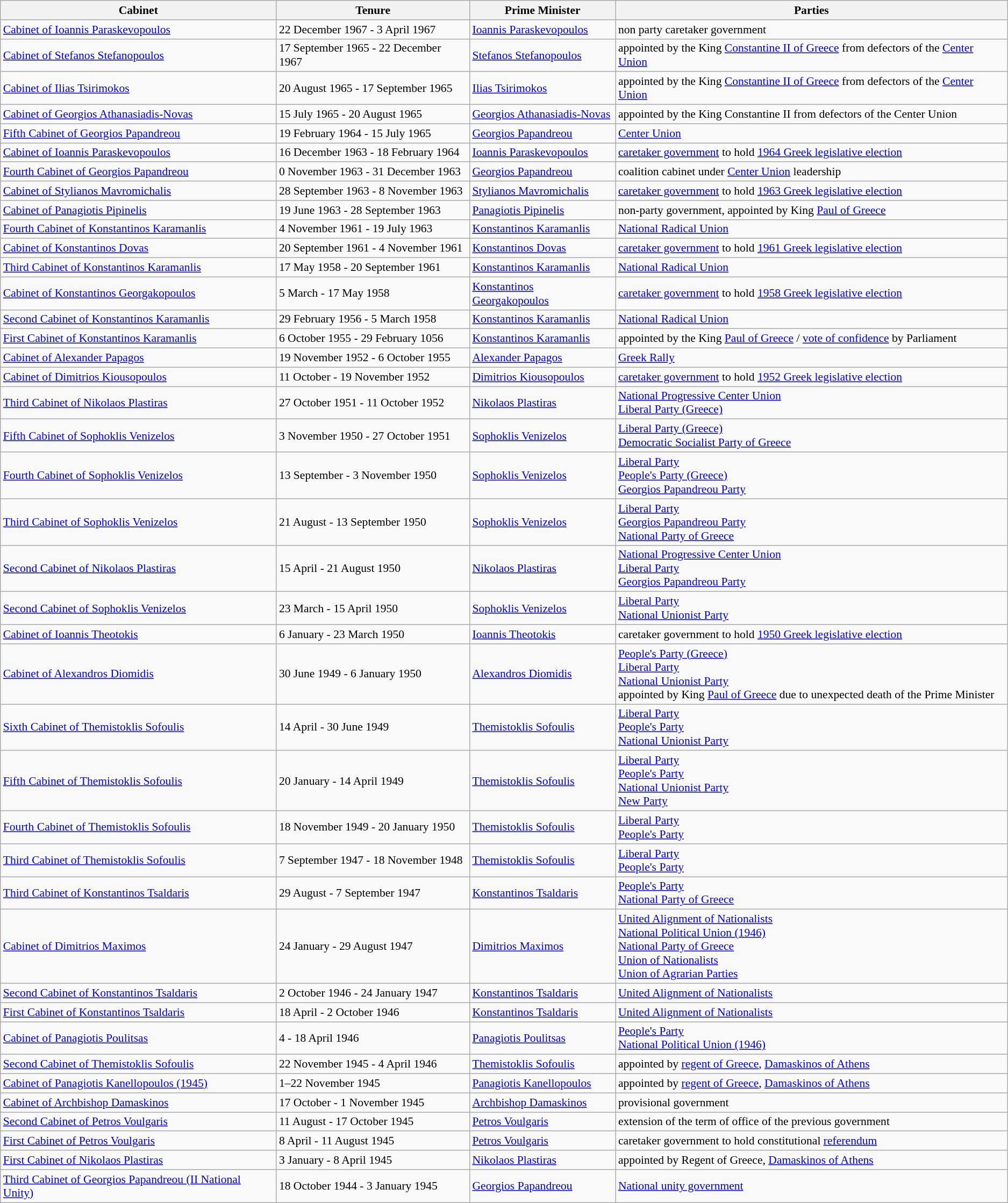<table class="wikitable" style="font-size: 90%;">
<tr>
<th>Cabinet</th>
<th>Tenure</th>
<th>Prime Minister</th>
<th>Parties</th>
</tr>
<tr>
<td><a href='#'>Cabinet of Ioannis Paraskevopoulos</a></td>
<td>22 December 1967 - 3 April 1967</td>
<td><a href='#'>Ioannis Paraskevopoulos</a></td>
<td>non party caretaker government</td>
</tr>
<tr>
<td><a href='#'>Cabinet of Stefanos Stefanopoulos</a></td>
<td>17 September 1965 - 22 December 1967</td>
<td><a href='#'>Stefanos Stefanopoulos</a></td>
<td>appointed by the King <a href='#'>Constantine II of Greece</a> from defectors of the <a href='#'>Center Union</a></td>
</tr>
<tr>
<td><a href='#'>Cabinet of Ilias Tsirimokos</a></td>
<td>20 August 1965 - 17 September 1965</td>
<td><a href='#'>Ilias Tsirimokos</a></td>
<td>appointed by the King <a href='#'>Constantine II of Greece</a> from defectors of the <a href='#'>Center Union</a></td>
</tr>
<tr>
<td><a href='#'>Cabinet of Georgios Athanasiadis-Novas</a></td>
<td>15 July 1965 - 20 August 1965</td>
<td><a href='#'>Georgios Athanasiadis-Novas</a></td>
<td>appointed by the King Constantine II from defectors of the Center Union</td>
</tr>
<tr>
<td><a href='#'>Fifth Cabinet of Georgios Papandreou</a></td>
<td>19 February 1964 - 15 July 1965</td>
<td><a href='#'>Georgios Papandreou</a></td>
<td><a href='#'>Center Union</a></td>
</tr>
<tr>
<td><a href='#'>Cabinet of Ioannis Paraskevopoulos</a></td>
<td>16 December 1963 - 18 February 1964</td>
<td><a href='#'>Ioannis Paraskevopoulos</a></td>
<td><a href='#'>caretaker government</a> to hold <a href='#'>1964 Greek legislative election</a></td>
</tr>
<tr>
<td><a href='#'>Fourth Cabinet of Georgios Papandreou</a></td>
<td>0 November 1963 - 31 December 1963</td>
<td><a href='#'>Georgios Papandreou</a></td>
<td>coalition cabinet under <a href='#'>Center Union</a> leadership</td>
</tr>
<tr>
<td><a href='#'>Cabinet of Stylianos Mavromichalis</a></td>
<td>28 September 1963 - 8 November 1963</td>
<td><a href='#'>Stylianos Mavromichalis</a></td>
<td><a href='#'>caretaker government</a> to hold <a href='#'>1963 Greek legislative election</a></td>
</tr>
<tr>
<td><a href='#'>Cabinet of Panagiotis Pipinelis</a></td>
<td>19 June 1963 - 28 September 1963</td>
<td><a href='#'>Panagiotis Pipinelis</a></td>
<td>non-party government, appointed by King <a href='#'>Paul of Greece</a></td>
</tr>
<tr>
<td><a href='#'>Fourth Cabinet of Konstantinos Karamanlis</a></td>
<td>4 November 1961 - 19 July 1963</td>
<td><a href='#'>Konstantinos Karamanlis</a></td>
<td><a href='#'>National Radical Union</a></td>
</tr>
<tr>
<td><a href='#'>Cabinet of Konstantinos Dovas</a></td>
<td>20 September 1961 - 4 November 1961</td>
<td><a href='#'>Konstantinos Dovas</a></td>
<td><a href='#'>caretaker government</a> to hold <a href='#'>1961 Greek legislative election</a></td>
</tr>
<tr>
<td><a href='#'>Third Cabinet of Konstantinos Karamanlis</a></td>
<td>17 May 1958 - 20 September 1961</td>
<td><a href='#'>Konstantinos Karamanlis</a></td>
<td><a href='#'>National Radical Union</a></td>
</tr>
<tr>
<td><a href='#'>Cabinet of Konstantinos Georgakopoulos</a></td>
<td>5 March - 17 May 1958</td>
<td><a href='#'>Konstantinos Georgakopoulos</a></td>
<td><a href='#'>caretaker government</a> to hold <a href='#'>1958 Greek legislative election</a></td>
</tr>
<tr>
<td><a href='#'>Second Cabinet of Konstantinos Karamanlis</a></td>
<td>29 February 1956 - 5 March 1958</td>
<td><a href='#'>Konstantinos Karamanlis</a></td>
<td><a href='#'>National Radical Union</a></td>
</tr>
<tr>
<td><a href='#'>First Cabinet of Konstantinos Karamanlis</a></td>
<td>6 October 1955 - 29 February 1056</td>
<td><a href='#'>Konstantinos Karamanlis</a></td>
<td>appointed by the King <a href='#'>Paul of Greece</a> / <a href='#'>vote of confidence</a> by Parliament</td>
</tr>
<tr>
<td><a href='#'>Cabinet of Alexander Papagos</a></td>
<td>19 November 1952 - 6 October 1955</td>
<td><a href='#'>Alexander Papagos</a></td>
<td><a href='#'>Greek Rally</a></td>
</tr>
<tr>
<td><a href='#'>Cabinet of Dimitrios Kiousopoulos</a></td>
<td>11 October - 19 November 1952</td>
<td><a href='#'>Dimitrios Kiousopoulos</a></td>
<td><a href='#'>caretaker government</a> to hold <a href='#'>1952 Greek legislative election</a></td>
</tr>
<tr>
<td><a href='#'>Third Cabinet of Nikolaos Plastiras</a></td>
<td>27 October 1951 - 11 October 1952</td>
<td><a href='#'>Nikolaos Plastiras</a></td>
<td><a href='#'>National Progressive Center Union</a> <br><a href='#'>Liberal Party (Greece)</a></td>
</tr>
<tr>
<td><a href='#'>Fifth Cabinet of Sophoklis Venizelos</a></td>
<td>3 November 1950 - 27 October 1951</td>
<td><a href='#'>Sophoklis Venizelos</a></td>
<td><a href='#'>Liberal Party (Greece)</a> <br> <a href='#'>Democratic Socialist Party of Greece</a></td>
</tr>
<tr>
<td><a href='#'>Fourth Cabinet of Sophoklis Venizelos</a></td>
<td>13 September - 3 November 1950</td>
<td><a href='#'>Sophoklis Venizelos</a></td>
<td><a href='#'>Liberal Party</a> <br><a href='#'>People's Party (Greece)</a> <br><a href='#'>Georgios Papandreou Party</a></td>
</tr>
<tr>
<td><a href='#'>Third Cabinet of Sophoklis Venizelos</a></td>
<td>21 August - 13 September 1950</td>
<td><a href='#'>Sophoklis Venizelos</a></td>
<td><a href='#'>Liberal Party</a> <br><a href='#'>Georgios Papandreou Party</a><br><a href='#'>National Party of Greece</a></td>
</tr>
<tr>
<td><a href='#'>Second Cabinet of Nikolaos Plastiras</a></td>
<td>15 April - 21 August 1950</td>
<td><a href='#'>Nikolaos Plastiras</a></td>
<td><a href='#'>National Progressive Center Union</a> <br><a href='#'>Liberal Party</a><br><a href='#'>Georgios Papandreou Party</a></td>
</tr>
<tr>
<td><a href='#'>Second Cabinet of Sophoklis Venizelos</a></td>
<td>23 March - 15 April 1950</td>
<td><a href='#'>Sophoklis Venizelos</a></td>
<td><a href='#'>Liberal Party</a><br><a href='#'>National Unionist Party</a></td>
</tr>
<tr>
<td><a href='#'>Cabinet of Ioannis Theotokis</a></td>
<td>6 January - 23 March 1950</td>
<td><a href='#'>Ioannis Theotokis</a></td>
<td>caretaker government to hold <a href='#'>1950 Greek legislative election</a></td>
</tr>
<tr>
<td><a href='#'>Cabinet of Alexandros Diomidis</a></td>
<td>30 June 1949 - 6 January 1950</td>
<td><a href='#'>Alexandros Diomidis</a></td>
<td><a href='#'>People's Party (Greece)</a> <br><a href='#'>Liberal Party</a><br><a href='#'>National Unionist Party</a> <br> appointed by King <a href='#'>Paul of Greece</a> due to unexpected death of the Prime Minister</td>
</tr>
<tr>
<td><a href='#'>Sixth Cabinet of Themistoklis Sofoulis</a></td>
<td>14 April - 30 June 1949</td>
<td><a href='#'>Themistoklis Sofoulis</a></td>
<td><a href='#'>Liberal Party</a> <br> <a href='#'>People's Party</a> <br><a href='#'>National Unionist Party</a></td>
</tr>
<tr>
<td><a href='#'>Fifth Cabinet of Themistoklis Sofoulis</a></td>
<td>20 January - 14 April 1949</td>
<td><a href='#'>Themistoklis Sofoulis</a></td>
<td><a href='#'>Liberal Party</a> <br><a href='#'>People's Party</a> <br><a href='#'>National Unionist Party</a><br><a href='#'>New Party</a></td>
</tr>
<tr>
<td><a href='#'>Fourth Cabinet of Themistoklis Sofoulis</a></td>
<td>18 November 1949 - 20 January 1950</td>
<td><a href='#'>Themistoklis Sofoulis</a></td>
<td><a href='#'>Liberal Party</a> <br><a href='#'>People's Party</a></td>
</tr>
<tr>
<td><a href='#'>Third Cabinet of Themistoklis Sofoulis</a></td>
<td>7 September 1947 - 18 November 1948</td>
<td><a href='#'>Themistoklis Sofoulis</a></td>
<td><a href='#'>Liberal Party</a> <br><a href='#'>People's Party</a></td>
</tr>
<tr>
<td><a href='#'>Third Cabinet of Konstantinos Tsaldaris</a></td>
<td>29 August - 7 September 1947</td>
<td><a href='#'>Konstantinos Tsaldaris</a></td>
<td><a href='#'>People's Party</a><br> <a href='#'>National Party of Greece</a></td>
</tr>
<tr>
<td><a href='#'>Cabinet of Dimitrios Maximos</a></td>
<td>24 January - 29 August 1947</td>
<td><a href='#'>Dimitrios Maximos</a></td>
<td><a href='#'>United Alignment of Nationalists</a> <br> <a href='#'>National Political Union (1946)</a> <br> <a href='#'>National Party of Greece</a> <br> <a href='#'>Union of Nationalists</a> <br><a href='#'>Union of Agrarian Parties</a></td>
</tr>
<tr>
<td><a href='#'>Second Cabinet of Konstantinos Tsaldaris</a></td>
<td>2 October 1946 - 24 January 1947</td>
<td><a href='#'>Konstantinos Tsaldaris</a></td>
<td><a href='#'>United Alignment of Nationalists</a></td>
</tr>
<tr>
<td><a href='#'>First Cabinet of Konstantinos Tsaldaris</a></td>
<td>18 April - 2 October 1946</td>
<td><a href='#'>Konstantinos Tsaldaris</a></td>
<td><a href='#'>United Alignment of Nationalists</a></td>
</tr>
<tr>
<td><a href='#'>Cabinet of Panagiotis Poulitsas</a></td>
<td>4 - 18 April 1946</td>
<td><a href='#'>Panagiotis Poulitsas</a></td>
<td><a href='#'>People's Party</a> <br> <a href='#'>National Political Union (1946)</a></td>
</tr>
<tr>
<td><a href='#'>Second Cabinet of Themistoklis Sofoulis</a></td>
<td>22 November 1945 - 4 April 1946</td>
<td><a href='#'>Themistoklis Sofoulis</a></td>
<td>appointed by <a href='#'>regent of Greece</a>, <a href='#'>Damaskinos of Athens</a></td>
</tr>
<tr>
<td><a href='#'>Cabinet of Panagiotis Kanellopoulos (1945)</a></td>
<td>1–22 November 1945</td>
<td><a href='#'>Panagiotis Kanellopoulos</a></td>
<td>appointed by <a href='#'>regent of Greece</a>, <a href='#'>Damaskinos of Athens</a></td>
</tr>
<tr>
<td><a href='#'>Cabinet of Archbishop Damaskinos</a></td>
<td>17 October - 1 November 1945</td>
<td><a href='#'>Archbishop Damaskinos</a></td>
<td>provisional government</td>
</tr>
<tr>
<td><a href='#'>Second Cabinet of Petros Voulgaris</a></td>
<td>11 August - 17 October 1945</td>
<td><a href='#'>Petros Voulgaris</a></td>
<td>extension of the term of office of the previous government</td>
</tr>
<tr>
<td><a href='#'>First Cabinet of Petros Voulgaris</a></td>
<td>8 April - 11 August 1945</td>
<td><a href='#'>Petros Voulgaris</a></td>
<td>caretaker government to hold constitutional <a href='#'>referendum</a></td>
</tr>
<tr>
<td><a href='#'>First Cabinet of Nikolaos Plastiras</a></td>
<td>3 January - 8 April 1945</td>
<td><a href='#'>Nikolaos Plastiras</a></td>
<td>appointed by Regent of Greece, <a href='#'>Damaskinos of Athens</a></td>
</tr>
<tr>
<td><a href='#'>Third Cabinet of Georgios Papandreou (II National Unity)</a></td>
<td>18 October 1944 - 3 January 1945</td>
<td><a href='#'>Georgios Papandreou</a></td>
<td><a href='#'>National unity government</a></td>
</tr>
</table>
